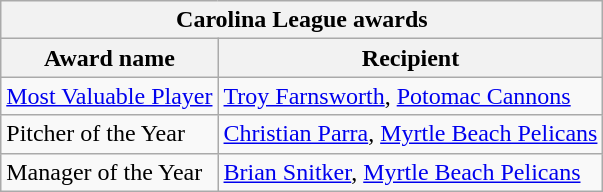<table class="wikitable">
<tr>
<th colspan="2">Carolina League awards</th>
</tr>
<tr>
<th>Award name</th>
<th>Recipient</th>
</tr>
<tr>
<td><a href='#'>Most Valuable Player</a></td>
<td><a href='#'>Troy Farnsworth</a>, <a href='#'>Potomac Cannons</a></td>
</tr>
<tr>
<td>Pitcher of the Year</td>
<td><a href='#'>Christian Parra</a>, <a href='#'>Myrtle Beach Pelicans</a></td>
</tr>
<tr>
<td>Manager of the Year</td>
<td><a href='#'>Brian Snitker</a>, <a href='#'>Myrtle Beach Pelicans</a></td>
</tr>
</table>
